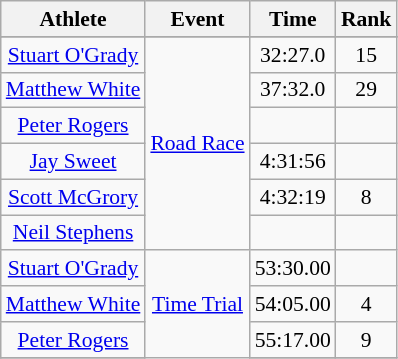<table class="wikitable" style="font-size:90%;">
<tr>
<th>Athlete</th>
<th>Event</th>
<th>Time</th>
<th>Rank</th>
</tr>
<tr style="font-size:95%">
</tr>
<tr align=center>
<td><a href='#'>Stuart O'Grady</a></td>
<td rowspan=6><a href='#'>Road Race</a></td>
<td>32:27.0</td>
<td>15</td>
</tr>
<tr align=center>
<td><a href='#'>Matthew White</a></td>
<td>37:32.0</td>
<td>29</td>
</tr>
<tr align=center>
<td><a href='#'>Peter Rogers</a></td>
<td></td>
<td></td>
</tr>
<tr align=center>
<td><a href='#'>Jay Sweet</a></td>
<td>4:31:56</td>
<td></td>
</tr>
<tr align=center>
<td><a href='#'>Scott McGrory</a></td>
<td>4:32:19</td>
<td>8</td>
</tr>
<tr align=center>
<td><a href='#'>Neil Stephens</a></td>
<td></td>
<td></td>
</tr>
<tr align=center>
<td><a href='#'>Stuart O'Grady</a></td>
<td rowspan=6><a href='#'>Time Trial</a></td>
<td>53:30.00</td>
<td></td>
</tr>
<tr align=center>
<td><a href='#'>Matthew White</a></td>
<td>54:05.00</td>
<td>4</td>
</tr>
<tr align=center>
<td><a href='#'>Peter Rogers</a></td>
<td>55:17.00</td>
<td>9</td>
</tr>
<tr align=center>
</tr>
</table>
